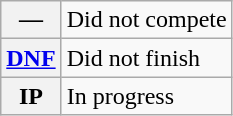<table class="wikitable">
<tr>
<th scope="row">—</th>
<td>Did not compete</td>
</tr>
<tr>
<th scope="row"><a href='#'>DNF</a></th>
<td>Did not finish</td>
</tr>
<tr>
<th scope="row">IP</th>
<td>In progress</td>
</tr>
</table>
